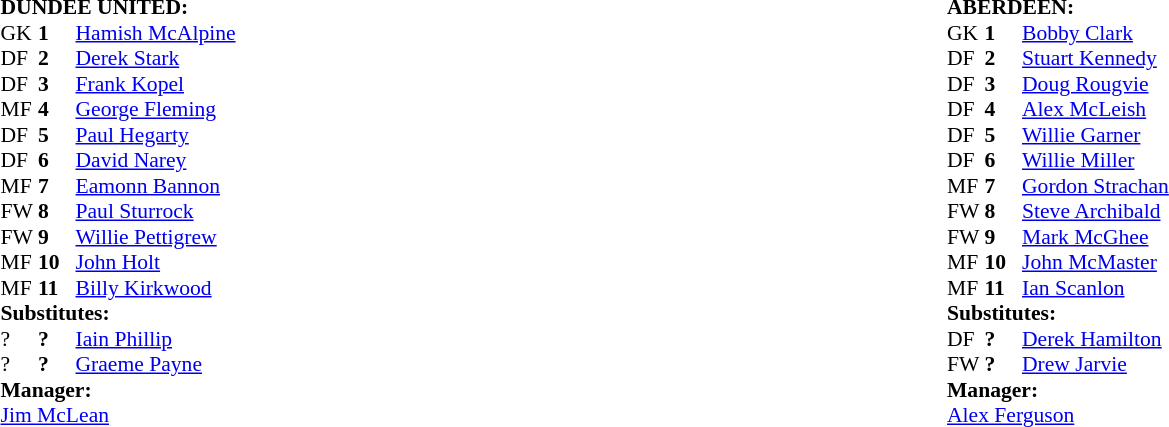<table width="100%">
<tr>
<td valign="top" width="50%"><br><table style="font-size: 90%" cellspacing="0" cellpadding="0">
<tr>
<td colspan="4"><strong>DUNDEE UNITED:</strong></td>
</tr>
<tr>
<th width="25"></th>
<th width="25"></th>
</tr>
<tr>
<td>GK</td>
<td><strong>1</strong></td>
<td><a href='#'>Hamish McAlpine</a></td>
</tr>
<tr>
<td>DF</td>
<td><strong>2</strong></td>
<td><a href='#'>Derek Stark</a></td>
</tr>
<tr>
<td>DF</td>
<td><strong>3</strong></td>
<td><a href='#'>Frank Kopel</a></td>
</tr>
<tr>
<td>MF</td>
<td><strong>4</strong></td>
<td><a href='#'>George Fleming</a></td>
</tr>
<tr>
<td>DF</td>
<td><strong>5</strong></td>
<td><a href='#'>Paul Hegarty</a></td>
</tr>
<tr>
<td>DF</td>
<td><strong>6</strong></td>
<td><a href='#'>David Narey</a></td>
</tr>
<tr>
<td>MF</td>
<td><strong>7</strong></td>
<td><a href='#'>Eamonn Bannon</a></td>
</tr>
<tr>
<td>FW</td>
<td><strong>8</strong></td>
<td><a href='#'>Paul Sturrock</a></td>
</tr>
<tr>
<td>FW</td>
<td><strong>9</strong></td>
<td><a href='#'>Willie Pettigrew</a></td>
</tr>
<tr>
<td>MF</td>
<td><strong>10</strong></td>
<td><a href='#'>John Holt</a></td>
</tr>
<tr>
<td>MF</td>
<td><strong>11</strong></td>
<td><a href='#'>Billy Kirkwood</a></td>
</tr>
<tr>
<td colspan=4><strong>Substitutes:</strong></td>
</tr>
<tr>
<td>?</td>
<td><strong>?</strong></td>
<td><a href='#'>Iain Phillip</a></td>
</tr>
<tr>
<td>?</td>
<td><strong>?</strong></td>
<td><a href='#'>Graeme Payne</a></td>
</tr>
<tr>
<td colspan=4><strong>Manager:</strong></td>
</tr>
<tr>
<td colspan="4"><a href='#'>Jim McLean</a></td>
</tr>
</table>
</td>
<td valign="top" width="50%"><br><table style="font-size: 90%" cellspacing="0" cellpadding="0">
<tr>
<td colspan="4"><strong>ABERDEEN:</strong></td>
</tr>
<tr>
<th width="25"></th>
<th width="25"></th>
</tr>
<tr>
<td>GK</td>
<td><strong>1</strong></td>
<td><a href='#'>Bobby Clark</a></td>
</tr>
<tr>
<td>DF</td>
<td><strong>2</strong></td>
<td><a href='#'>Stuart Kennedy</a></td>
</tr>
<tr>
<td>DF</td>
<td><strong>3</strong></td>
<td><a href='#'>Doug Rougvie</a></td>
</tr>
<tr>
<td>DF</td>
<td><strong>4</strong></td>
<td><a href='#'>Alex McLeish</a></td>
</tr>
<tr>
<td>DF</td>
<td><strong>5</strong></td>
<td><a href='#'>Willie Garner</a></td>
</tr>
<tr>
<td>DF</td>
<td><strong>6</strong></td>
<td><a href='#'>Willie Miller</a></td>
</tr>
<tr>
<td>MF</td>
<td><strong>7</strong></td>
<td><a href='#'>Gordon Strachan</a></td>
</tr>
<tr>
<td>FW</td>
<td><strong>8</strong></td>
<td><a href='#'>Steve Archibald</a></td>
</tr>
<tr>
<td>FW</td>
<td><strong>9</strong></td>
<td><a href='#'>Mark McGhee</a></td>
<td></td>
</tr>
<tr>
<td>MF</td>
<td><strong>10</strong></td>
<td><a href='#'>John McMaster</a></td>
<td></td>
<td></td>
</tr>
<tr>
<td>MF</td>
<td><strong>11</strong></td>
<td><a href='#'>Ian Scanlon</a></td>
</tr>
<tr>
<td colspan=4><strong>Substitutes:</strong></td>
</tr>
<tr>
<td>DF</td>
<td><strong>?</strong></td>
<td><a href='#'>Derek Hamilton</a></td>
<td></td>
<td></td>
</tr>
<tr>
<td>FW</td>
<td><strong>?</strong></td>
<td><a href='#'>Drew Jarvie</a></td>
<td></td>
</tr>
<tr>
<td colspan=4><strong>Manager:</strong></td>
</tr>
<tr>
<td colspan="4"><a href='#'>Alex Ferguson</a></td>
</tr>
</table>
</td>
</tr>
</table>
